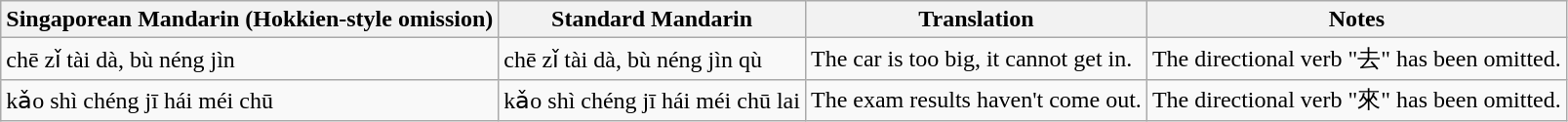<table class=wikitable>
<tr>
<th>Singaporean Mandarin (Hokkien-style omission)</th>
<th>Standard Mandarin</th>
<th>Translation</th>
<th>Notes</th>
</tr>
<tr>
<td> chē zǐ tài dà, bù néng jìn</td>
<td> chē zǐ tài dà, bù néng jìn qù</td>
<td>The car is too big, it cannot get in.</td>
<td>The directional verb "去" has been omitted.</td>
</tr>
<tr>
<td> kǎo shì chéng jī hái méi chū</td>
<td> kǎo shì chéng jī hái méi chū lai</td>
<td>The exam results haven't come out.</td>
<td>The directional verb "來" has been omitted.</td>
</tr>
</table>
